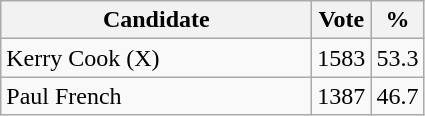<table class="wikitable">
<tr>
<th bgcolor="#DDDDFF" width="200px">Candidate</th>
<th bgcolor="#DDDDFF">Vote</th>
<th bgcolor="#DDDDFF">%</th>
</tr>
<tr>
<td>Kerry Cook (X)</td>
<td>1583</td>
<td>53.3</td>
</tr>
<tr>
<td>Paul French</td>
<td>1387</td>
<td>46.7</td>
</tr>
</table>
